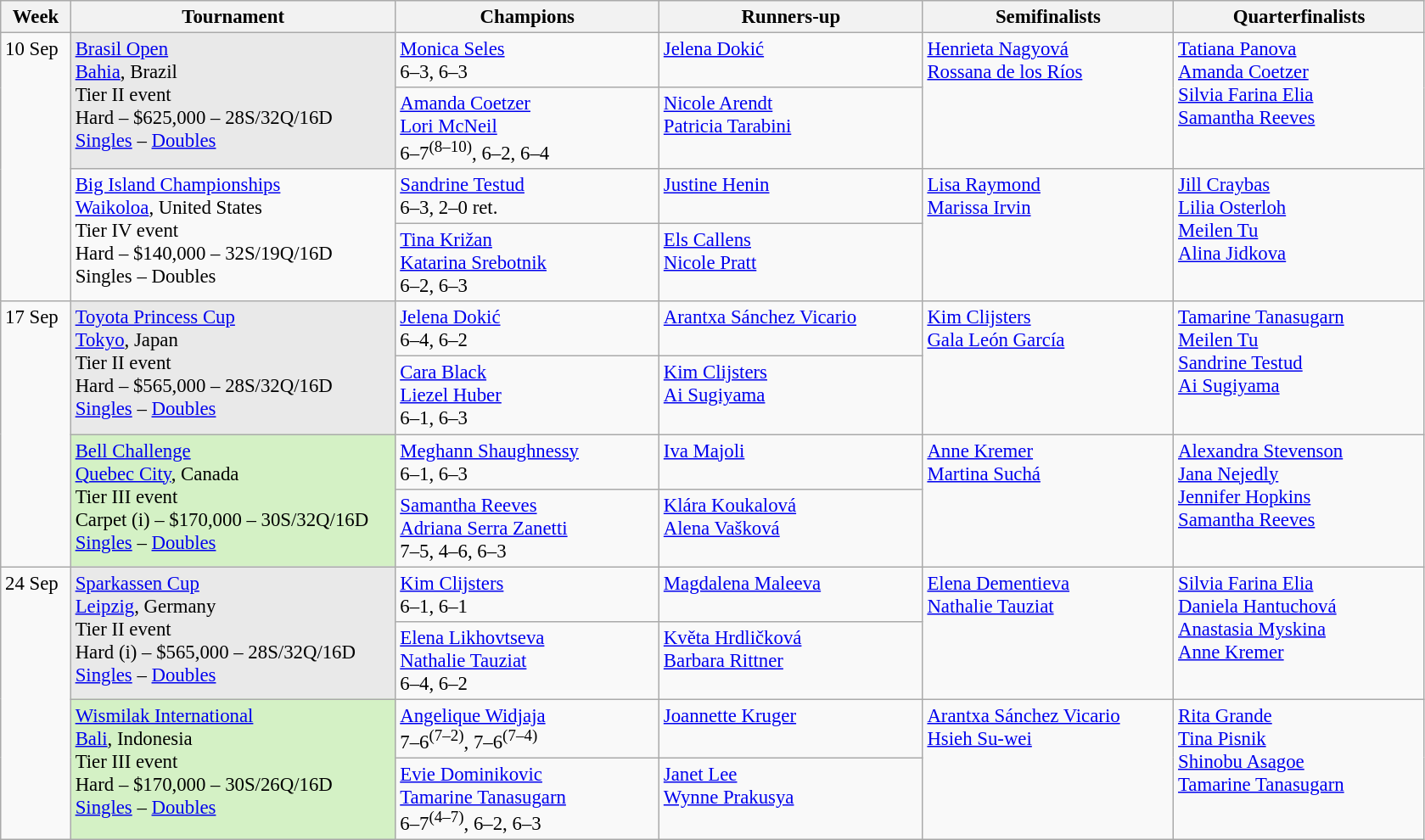<table class=wikitable style=font-size:95%>
<tr>
<th style="width:48px;">Week</th>
<th style="width:248px;">Tournament</th>
<th style="width:200px;">Champions</th>
<th style="width:200px;">Runners-up</th>
<th style="width:190px;">Semifinalists</th>
<th style="width:190px;">Quarterfinalists</th>
</tr>
<tr valign="top">
<td rowspan=4>10 Sep</td>
<td rowspan=2 style="background:#e9e9e9;"><a href='#'>Brasil Open</a><br> <a href='#'>Bahia</a>, Brazil <br>Tier II event<br>Hard – $625,000 – 28S/32Q/16D<br><a href='#'>Singles</a> – <a href='#'>Doubles</a></td>
<td> <a href='#'>Monica Seles</a>  <br> 6–3, 6–3</td>
<td> <a href='#'>Jelena Dokić</a></td>
<td rowspan=2> <a href='#'>Henrieta Nagyová</a><br> <a href='#'>Rossana de los Ríos</a></td>
<td rowspan=2> <a href='#'>Tatiana Panova</a>  <br>  <a href='#'>Amanda Coetzer</a> <br> <a href='#'>Silvia Farina Elia</a><br>   <a href='#'>Samantha Reeves</a></td>
</tr>
<tr valign="top">
<td> <a href='#'>Amanda Coetzer</a> <br>  <a href='#'>Lori McNeil</a> <br>6–7<sup>(8–10)</sup>, 6–2, 6–4</td>
<td> <a href='#'>Nicole Arendt</a> <br>  <a href='#'>Patricia Tarabini</a></td>
</tr>
<tr valign="top">
<td rowspan=2><a href='#'>Big Island Championships</a><br> <a href='#'>Waikoloa</a>, United States <br>Tier IV event<br>Hard – $140,000 – 32S/19Q/16D<br>Singles – Doubles</td>
<td> <a href='#'>Sandrine Testud</a>  <br> 6–3, 2–0 ret.</td>
<td> <a href='#'>Justine Henin</a></td>
<td rowspan=2> <a href='#'>Lisa Raymond</a><br> <a href='#'>Marissa Irvin</a></td>
<td rowspan=2> <a href='#'>Jill Craybas</a>  <br>  <a href='#'>Lilia Osterloh</a> <br> <a href='#'>Meilen Tu</a><br>   <a href='#'>Alina Jidkova</a></td>
</tr>
<tr valign="top">
<td> <a href='#'>Tina Križan</a> <br>  <a href='#'>Katarina Srebotnik</a> <br>6–2, 6–3</td>
<td> <a href='#'>Els Callens</a> <br>  <a href='#'>Nicole Pratt</a></td>
</tr>
<tr valign="top">
<td rowspan=4>17 Sep</td>
<td rowspan=2 style="background:#e9e9e9;"><a href='#'>Toyota Princess Cup</a><br> <a href='#'>Tokyo</a>, Japan <br>Tier II event<br>Hard – $565,000 – 28S/32Q/16D<br><a href='#'>Singles</a> – <a href='#'>Doubles</a></td>
<td> <a href='#'>Jelena Dokić</a>  <br> 6–4, 6–2</td>
<td> <a href='#'>Arantxa Sánchez Vicario</a></td>
<td rowspan=2> <a href='#'>Kim Clijsters</a><br> <a href='#'>Gala León García</a></td>
<td rowspan=2> <a href='#'>Tamarine Tanasugarn</a>  <br>  <a href='#'>Meilen Tu</a> <br> <a href='#'>Sandrine Testud</a><br>   <a href='#'>Ai Sugiyama</a></td>
</tr>
<tr valign="top">
<td> <a href='#'>Cara Black</a> <br>  <a href='#'>Liezel Huber</a> <br>6–1, 6–3</td>
<td> <a href='#'>Kim Clijsters</a> <br>  <a href='#'>Ai Sugiyama</a></td>
</tr>
<tr valign="top">
<td rowspan=2 bgcolor=#D4F1C5><a href='#'>Bell Challenge</a><br> <a href='#'>Quebec City</a>, Canada <br>Tier III event<br>Carpet (i) – $170,000 – 30S/32Q/16D<br><a href='#'>Singles</a> – <a href='#'>Doubles</a></td>
<td> <a href='#'>Meghann Shaughnessy</a>  <br> 6–1, 6–3</td>
<td> <a href='#'>Iva Majoli</a></td>
<td rowspan=2> <a href='#'>Anne Kremer</a><br> <a href='#'>Martina Suchá</a></td>
<td rowspan=2> <a href='#'>Alexandra Stevenson</a>  <br>  <a href='#'>Jana Nejedly</a> <br> <a href='#'>Jennifer Hopkins</a><br>   <a href='#'>Samantha Reeves</a></td>
</tr>
<tr valign="top">
<td> <a href='#'>Samantha Reeves</a> <br>  <a href='#'>Adriana Serra Zanetti</a> <br>7–5, 4–6, 6–3</td>
<td> <a href='#'>Klára Koukalová</a> <br>  <a href='#'>Alena Vašková</a></td>
</tr>
<tr valign="top">
<td rowspan=4>24 Sep</td>
<td rowspan=2 style="background:#e9e9e9;"><a href='#'>Sparkassen Cup</a><br> <a href='#'>Leipzig</a>, Germany <br>Tier II event<br>Hard (i) – $565,000 – 28S/32Q/16D<br><a href='#'>Singles</a> – <a href='#'>Doubles</a></td>
<td> <a href='#'>Kim Clijsters</a>  <br> 6–1, 6–1</td>
<td> <a href='#'>Magdalena Maleeva</a></td>
<td rowspan=2> <a href='#'>Elena Dementieva</a><br> <a href='#'>Nathalie Tauziat</a></td>
<td rowspan=2> <a href='#'>Silvia Farina Elia</a>  <br>  <a href='#'>Daniela Hantuchová</a> <br> <a href='#'>Anastasia Myskina</a><br>   <a href='#'>Anne Kremer</a></td>
</tr>
<tr valign="top">
<td> <a href='#'>Elena Likhovtseva</a> <br>  <a href='#'>Nathalie Tauziat</a> <br>6–4, 6–2</td>
<td> <a href='#'>Květa Hrdličková</a> <br>  <a href='#'>Barbara Rittner</a></td>
</tr>
<tr valign="top">
<td rowspan=2 bgcolor=#D4F1C5><a href='#'>Wismilak International</a><br> <a href='#'>Bali</a>, Indonesia <br>Tier III event<br>Hard – $170,000 – 30S/26Q/16D<br><a href='#'>Singles</a> – <a href='#'>Doubles</a></td>
<td> <a href='#'>Angelique Widjaja</a>  <br> 7–6<sup>(7–2)</sup>, 7–6<sup>(7–4)</sup></td>
<td> <a href='#'>Joannette Kruger</a></td>
<td rowspan=2> <a href='#'>Arantxa Sánchez Vicario</a><br> <a href='#'>Hsieh Su-wei</a></td>
<td rowspan=2> <a href='#'>Rita Grande</a>  <br>  <a href='#'>Tina Pisnik</a> <br> <a href='#'>Shinobu Asagoe</a><br>   <a href='#'>Tamarine Tanasugarn</a></td>
</tr>
<tr valign="top">
<td> <a href='#'>Evie Dominikovic</a> <br>  <a href='#'>Tamarine Tanasugarn</a> <br>6–7<sup>(4–7)</sup>, 6–2, 6–3</td>
<td> <a href='#'>Janet Lee</a> <br>  <a href='#'>Wynne Prakusya</a></td>
</tr>
</table>
